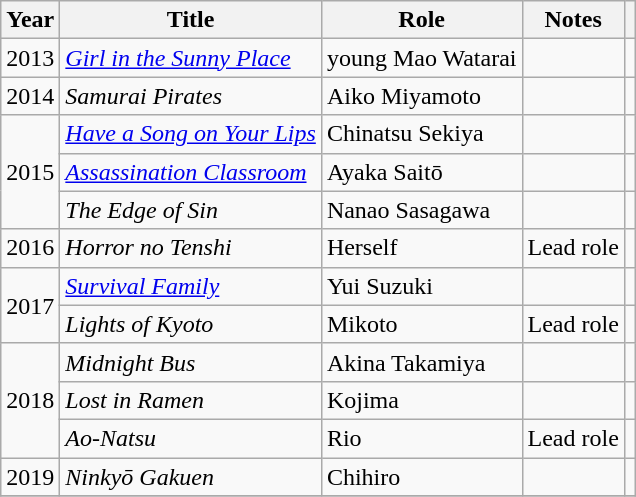<table class="wikitable plainrowheaders sortable">
<tr>
<th>Year</th>
<th>Title</th>
<th>Role</th>
<th class="unsortable">Notes</th>
<th class="unsortable"></th>
</tr>
<tr>
<td>2013</td>
<td><em><a href='#'>Girl in the Sunny Place</a></em></td>
<td>young Mao Watarai</td>
<td></td>
<td></td>
</tr>
<tr>
<td>2014</td>
<td><em>Samurai Pirates</em></td>
<td>Aiko Miyamoto</td>
<td></td>
<td></td>
</tr>
<tr>
<td rowspan="3">2015</td>
<td><em><a href='#'>Have a Song on Your Lips</a></em></td>
<td>Chinatsu Sekiya</td>
<td></td>
<td></td>
</tr>
<tr>
<td><em><a href='#'>Assassination Classroom</a></em></td>
<td>Ayaka Saitō</td>
<td></td>
<td></td>
</tr>
<tr>
<td><em>The Edge of Sin</em></td>
<td>Nanao Sasagawa</td>
<td></td>
<td></td>
</tr>
<tr>
<td>2016</td>
<td><em>Horror no Tenshi</em></td>
<td>Herself</td>
<td>Lead role</td>
<td></td>
</tr>
<tr>
<td rowspan="2">2017</td>
<td><em><a href='#'>Survival Family</a></em></td>
<td>Yui Suzuki</td>
<td></td>
<td></td>
</tr>
<tr>
<td><em>Lights of Kyoto</em></td>
<td>Mikoto</td>
<td>Lead role</td>
<td></td>
</tr>
<tr>
<td rowspan="3">2018</td>
<td><em>Midnight Bus</em></td>
<td>Akina Takamiya</td>
<td></td>
<td></td>
</tr>
<tr>
<td><em>Lost in Ramen</em></td>
<td>Kojima</td>
<td></td>
<td></td>
</tr>
<tr>
<td><em>Ao-Natsu</em></td>
<td>Rio</td>
<td>Lead role</td>
<td></td>
</tr>
<tr>
<td rowspan="1">2019</td>
<td><em>Ninkyō Gakuen </em></td>
<td>Chihiro</td>
<td></td>
<td></td>
</tr>
<tr>
</tr>
</table>
